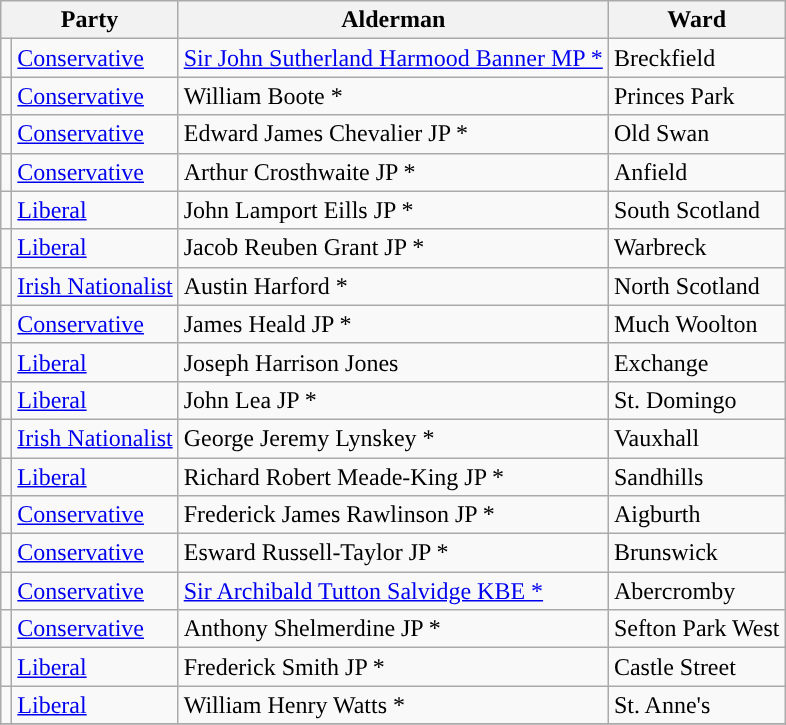<table class="wikitable">
<tr>
<th colspan="2">Party</th>
<th>Alderman</th>
<th>Ward</th>
</tr>
<tr>
<td style="background-color:"></td>
<td><a href='#'>Conservative</a></td>
<td><a href='#'>Sir John Sutherland Harmood Banner MP *</a></td>
<td>Breckfield</td>
</tr>
<tr>
<td style="background-color:"></td>
<td><a href='#'>Conservative</a></td>
<td>William Boote *</td>
<td>Princes Park</td>
</tr>
<tr>
<td style="background-color:"></td>
<td><a href='#'>Conservative</a></td>
<td>Edward James Chevalier JP *</td>
<td>Old Swan</td>
</tr>
<tr>
<td style="background-color:"></td>
<td><a href='#'>Conservative</a></td>
<td>Arthur Crosthwaite JP *</td>
<td>Anfield</td>
</tr>
<tr>
<td style="background-color:"></td>
<td><a href='#'>Liberal</a></td>
<td>John Lamport Eills JP *</td>
<td>South Scotland</td>
</tr>
<tr>
<td style="background-color:"></td>
<td><a href='#'>Liberal</a></td>
<td>Jacob Reuben Grant JP *</td>
<td>Warbreck</td>
</tr>
<tr>
<td style="background-color:"></td>
<td><a href='#'>Irish Nationalist</a></td>
<td>Austin Harford *</td>
<td>North Scotland</td>
</tr>
<tr>
<td style="background-color:"></td>
<td><a href='#'>Conservative</a></td>
<td>James Heald JP *</td>
<td>Much Woolton</td>
</tr>
<tr>
<td style="background-color:"></td>
<td><a href='#'>Liberal</a></td>
<td>Joseph Harrison Jones</td>
<td>Exchange</td>
</tr>
<tr>
<td style="background-color:"></td>
<td><a href='#'>Liberal</a></td>
<td>John Lea JP *</td>
<td>St. Domingo</td>
</tr>
<tr>
<td style="background-color:"></td>
<td><a href='#'>Irish Nationalist</a></td>
<td>George Jeremy Lynskey *</td>
<td>Vauxhall</td>
</tr>
<tr>
<td style="background-color:"></td>
<td><a href='#'>Liberal</a></td>
<td>Richard Robert Meade-King JP *</td>
<td>Sandhills</td>
</tr>
<tr>
<td style="background-color:"></td>
<td><a href='#'>Conservative</a></td>
<td>Frederick James Rawlinson JP *</td>
<td>Aigburth</td>
</tr>
<tr>
<td style="background-color:"></td>
<td><a href='#'>Conservative</a></td>
<td>Esward Russell-Taylor JP *</td>
<td>Brunswick</td>
</tr>
<tr>
<td style="background-color:"></td>
<td><a href='#'>Conservative</a></td>
<td><a href='#'>Sir Archibald Tutton Salvidge KBE *</a></td>
<td>Abercromby</td>
</tr>
<tr>
<td style="background-color:"></td>
<td><a href='#'>Conservative</a></td>
<td>Anthony Shelmerdine JP *</td>
<td>Sefton Park West</td>
</tr>
<tr>
<td style="background-color:"></td>
<td><a href='#'>Liberal</a></td>
<td>Frederick Smith JP *</td>
<td>Castle Street</td>
</tr>
<tr>
<td style="background-color:"></td>
<td><a href='#'>Liberal</a></td>
<td>William Henry Watts *</td>
<td>St. Anne's</td>
</tr>
<tr>
</tr>
</table>
